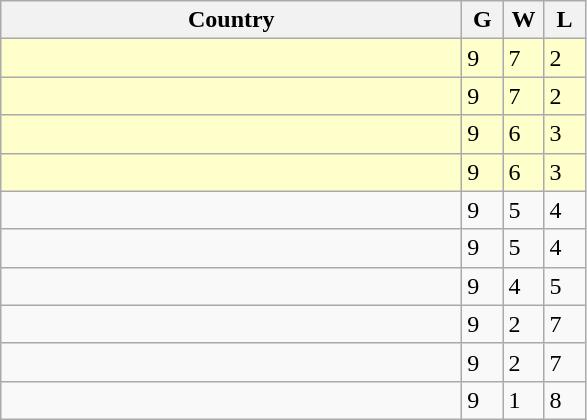<table class="wikitable">
<tr>
<th bgcolor="#efefef" width="300">Country</th>
<th bgcolor="#efefef" width="20">G</th>
<th bgcolor="#efefef" width="20">W</th>
<th bgcolor="#efefef" width="20">L</th>
</tr>
<tr bgcolor="#ffffcc">
<td></td>
<td>9</td>
<td>7</td>
<td>2</td>
</tr>
<tr bgcolor="#ffffcc">
<td></td>
<td>9</td>
<td>7</td>
<td>2</td>
</tr>
<tr bgcolor="#ffffcc">
<td></td>
<td>9</td>
<td>6</td>
<td>3</td>
</tr>
<tr bgcolor="#ffffcc">
<td></td>
<td>9</td>
<td>6</td>
<td>3</td>
</tr>
<tr>
<td></td>
<td>9</td>
<td>5</td>
<td>4</td>
</tr>
<tr>
<td></td>
<td>9</td>
<td>5</td>
<td>4</td>
</tr>
<tr>
<td></td>
<td>9</td>
<td>4</td>
<td>5</td>
</tr>
<tr>
<td></td>
<td>9</td>
<td>2</td>
<td>7</td>
</tr>
<tr>
<td></td>
<td>9</td>
<td>2</td>
<td>7</td>
</tr>
<tr>
<td></td>
<td>9</td>
<td>1</td>
<td>8</td>
</tr>
</table>
